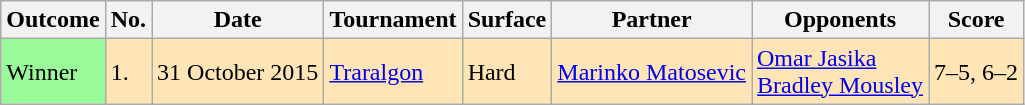<table class=wikitable>
<tr>
<th>Outcome</th>
<th>No.</th>
<th>Date</th>
<th>Tournament</th>
<th>Surface</th>
<th>Partner</th>
<th>Opponents</th>
<th>Score</th>
</tr>
<tr bgcolor=moccasin>
<td style="background:#98FB98">Winner</td>
<td>1.</td>
<td>31 October 2015</td>
<td><a href='#'>Traralgon</a></td>
<td>Hard</td>
<td> <a href='#'>Marinko Matosevic</a></td>
<td> <a href='#'>Omar Jasika</a><br> <a href='#'>Bradley Mousley</a></td>
<td>7–5, 6–2</td>
</tr>
</table>
